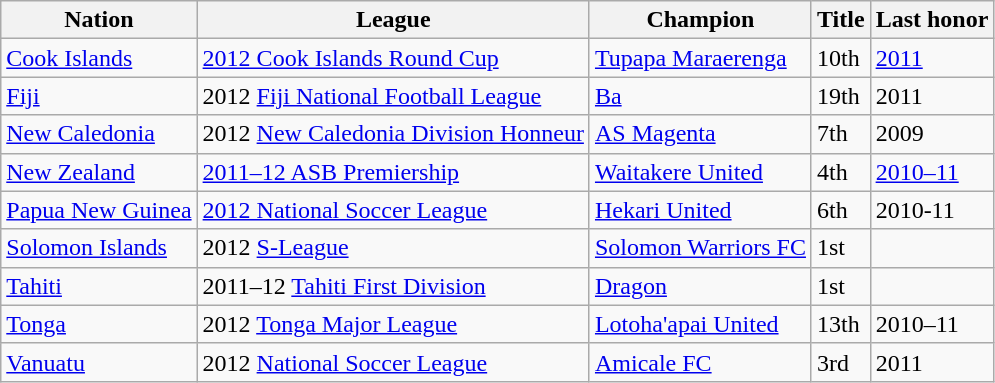<table class="wikitable sortable">
<tr>
<th>Nation</th>
<th>League</th>
<th>Champion</th>
<th>Title</th>
<th>Last honor</th>
</tr>
<tr>
<td> <a href='#'>Cook Islands</a></td>
<td><a href='#'>2012 Cook Islands Round Cup</a></td>
<td><a href='#'>Tupapa Maraerenga</a></td>
<td>10th</td>
<td><a href='#'>2011</a></td>
</tr>
<tr>
<td> <a href='#'>Fiji</a></td>
<td>2012 <a href='#'>Fiji National Football League</a></td>
<td><a href='#'>Ba</a></td>
<td>19th</td>
<td>2011</td>
</tr>
<tr>
<td> <a href='#'>New Caledonia</a></td>
<td>2012 <a href='#'>New Caledonia Division Honneur</a></td>
<td><a href='#'>AS Magenta</a></td>
<td>7th</td>
<td>2009</td>
</tr>
<tr>
<td> <a href='#'>New Zealand</a></td>
<td><a href='#'>2011–12 ASB Premiership</a></td>
<td><a href='#'>Waitakere United</a></td>
<td>4th</td>
<td><a href='#'>2010–11</a></td>
</tr>
<tr>
<td> <a href='#'>Papua New Guinea</a></td>
<td><a href='#'>2012 National Soccer League</a></td>
<td><a href='#'>Hekari United</a></td>
<td>6th</td>
<td>2010-11</td>
</tr>
<tr>
<td> <a href='#'>Solomon Islands</a></td>
<td>2012 <a href='#'>S-League</a></td>
<td><a href='#'>Solomon Warriors FC</a></td>
<td>1st</td>
<td></td>
</tr>
<tr>
<td> <a href='#'>Tahiti</a></td>
<td>2011–12 <a href='#'>Tahiti First Division</a></td>
<td><a href='#'>Dragon</a></td>
<td>1st</td>
<td></td>
</tr>
<tr>
<td> <a href='#'>Tonga</a></td>
<td>2012 <a href='#'>Tonga Major League</a></td>
<td><a href='#'>Lotoha'apai United</a></td>
<td>13th</td>
<td>2010–11</td>
</tr>
<tr>
<td> <a href='#'>Vanuatu</a></td>
<td>2012 <a href='#'>National Soccer League</a></td>
<td><a href='#'>Amicale FC</a></td>
<td>3rd</td>
<td>2011</td>
</tr>
</table>
